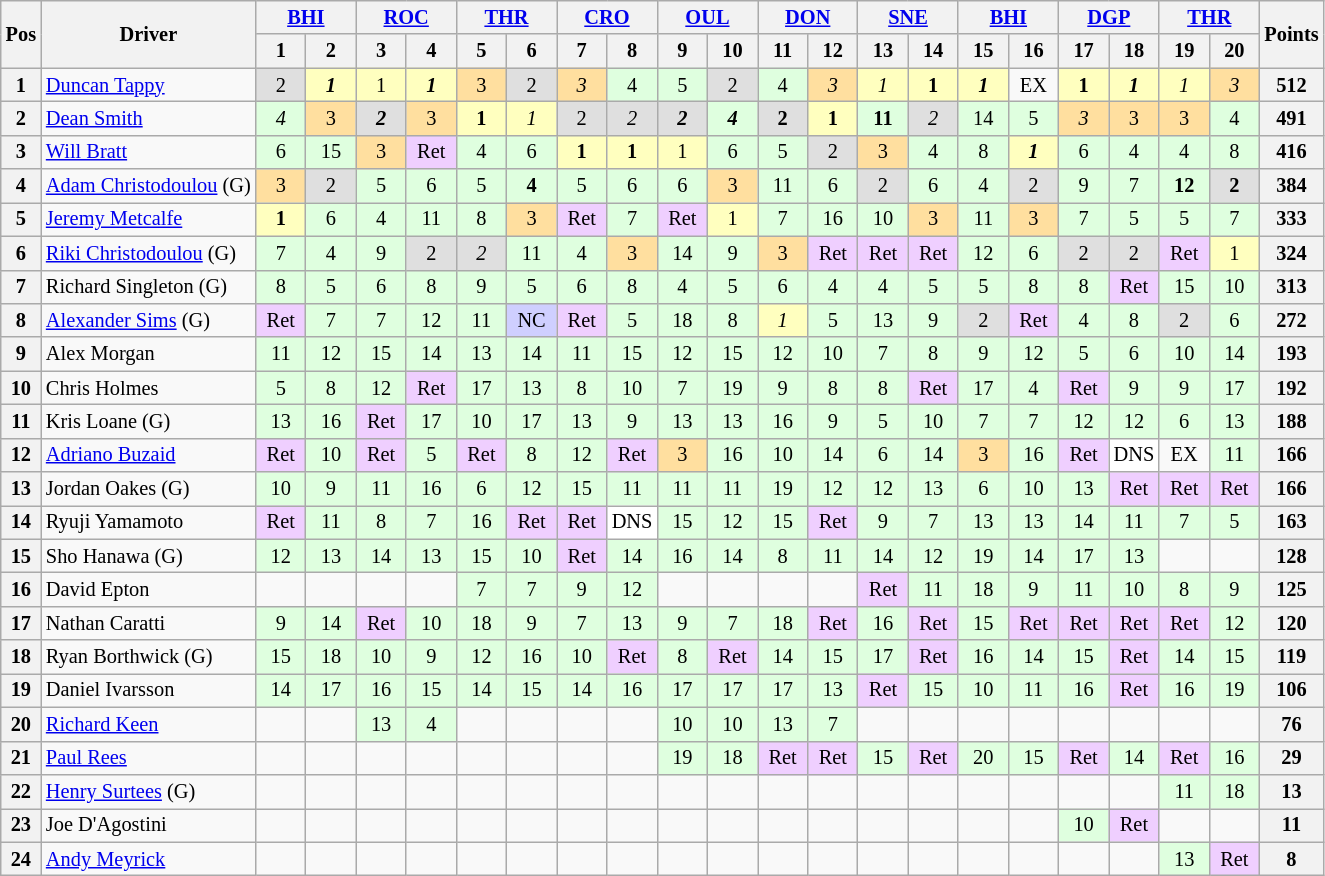<table class="wikitable" style="font-size: 85%; text-align: center;">
<tr>
<th rowspan=2>Pos</th>
<th rowspan=2>Driver</th>
<th colspan=2> <a href='#'>BHI</a></th>
<th colspan=2> <a href='#'>ROC</a></th>
<th colspan=2> <a href='#'>THR</a></th>
<th colspan=2> <a href='#'>CRO</a></th>
<th colspan=2> <a href='#'>OUL</a></th>
<th colspan=2> <a href='#'>DON</a></th>
<th colspan=2> <a href='#'>SNE</a></th>
<th colspan=2> <a href='#'>BHI</a></th>
<th colspan=2> <a href='#'>DGP</a></th>
<th colspan=2> <a href='#'>THR</a></th>
<th rowspan=2>Points</th>
</tr>
<tr>
<th width="27">1</th>
<th width="27">2</th>
<th width="27">3</th>
<th width="27">4</th>
<th width="27">5</th>
<th width="27">6</th>
<th width="27">7</th>
<th width="27">8</th>
<th width="27">9</th>
<th width="27">10</th>
<th width="27">11</th>
<th width="27">12</th>
<th width="27">13</th>
<th width="27">14</th>
<th width="27">15</th>
<th width="27">16</th>
<th width="27">17</th>
<th width="27">18</th>
<th width="27">19</th>
<th width="27">20</th>
</tr>
<tr>
<th>1</th>
<td align=left> <a href='#'>Duncan Tappy</a></td>
<td style="background:#DFDFDF;">2</td>
<td style="background:#FFFFBF;"><strong><em>1</em></strong></td>
<td style="background:#FFFFBF;">1</td>
<td style="background:#FFFFBF;"><strong><em>1</em></strong></td>
<td style="background:#FFDF9F;">3</td>
<td style="background:#DFDFDF;">2</td>
<td style="background:#FFDF9F;"><em>3</em></td>
<td style="background:#DFFFDF;">4</td>
<td style="background:#DFFFDF;">5</td>
<td style="background:#DFDFDF;">2</td>
<td style="background:#DFFFDF;">4</td>
<td style="background:#FFDF9F;"><em>3</em></td>
<td style="background:#FFFFBF;"><em>1</em></td>
<td style="background:#FFFFBF;"><strong>1</strong></td>
<td style="background:#FFFFBF;"><strong><em>1</em></strong></td>
<td>EX</td>
<td style="background:#FFFFBF;"><strong>1</strong></td>
<td style="background:#FFFFBF;"><strong><em>1</em></strong></td>
<td style="background:#FFFFBF;"><em>1</em></td>
<td style="background:#FFDF9F;"><em>3</em></td>
<th>512</th>
</tr>
<tr>
<th>2</th>
<td align=left> <a href='#'>Dean Smith</a></td>
<td style="background:#DFFFDF;"><em>4</em></td>
<td style="background:#FFDF9F;">3</td>
<td style="background:#DFDFDF;"><strong><em>2</em></strong></td>
<td style="background:#FFDF9F;">3</td>
<td style="background:#FFFFBF;"><strong>1</strong></td>
<td style="background:#FFFFBF;"><em>1</em></td>
<td style="background:#DFDFDF;">2</td>
<td style="background:#DFDFDF;"><em>2</em></td>
<td style="background:#DFDFDF;"><strong><em>2</em></strong></td>
<td style="background:#DFFFDF;"><strong><em>4</em></strong></td>
<td style="background:#DFDFDF;"><strong>2</strong></td>
<td style="background:#FFFFBF;"><strong>1</strong></td>
<td style="background:#DFFFDF;"><strong>11</strong></td>
<td style="background:#DFDFDF;"><em>2</em></td>
<td style="background:#DFFFDF;">14</td>
<td style="background:#DFFFDF;">5</td>
<td style="background:#FFDF9F;"><em>3</em></td>
<td style="background:#FFDF9F;">3</td>
<td style="background:#FFDF9F;">3</td>
<td style="background:#DFFFDF;">4</td>
<th>491</th>
</tr>
<tr>
<th>3</th>
<td align=left> <a href='#'>Will Bratt</a></td>
<td style="background:#DFFFDF;">6</td>
<td style="background:#DFFFDF;">15</td>
<td style="background:#FFDF9F;">3</td>
<td style="background:#EFCFFF;">Ret</td>
<td style="background:#DFFFDF;">4</td>
<td style="background:#DFFFDF;">6</td>
<td style="background:#FFFFBF;"><strong>1</strong></td>
<td style="background:#FFFFBF;"><strong>1</strong></td>
<td style="background:#FFFFBF;">1</td>
<td style="background:#DFFFDF;">6</td>
<td style="background:#DFFFDF;">5</td>
<td style="background:#DFDFDF;">2</td>
<td style="background:#FFDF9F;">3</td>
<td style="background:#DFFFDF;">4</td>
<td style="background:#DFFFDF;">8</td>
<td style="background:#FFFFBF;"><strong><em>1</em></strong></td>
<td style="background:#DFFFDF;">6</td>
<td style="background:#DFFFDF;">4</td>
<td style="background:#DFFFDF;">4</td>
<td style="background:#DFFFDF;">8</td>
<th>416</th>
</tr>
<tr>
<th>4</th>
<td align=left nowrap> <a href='#'>Adam Christodoulou</a> (G)</td>
<td style="background:#FFDF9F;">3</td>
<td style="background:#DFDFDF;">2</td>
<td style="background:#DFFFDF;">5</td>
<td style="background:#DFFFDF;">6</td>
<td style="background:#DFFFDF;">5</td>
<td style="background:#DFFFDF;"><strong>4</strong></td>
<td style="background:#DFFFDF;">5</td>
<td style="background:#DFFFDF;">6</td>
<td style="background:#DFFFDF;">6</td>
<td style="background:#FFDF9F;">3</td>
<td style="background:#DFFFDF;">11</td>
<td style="background:#DFFFDF;">6</td>
<td style="background:#DFDFDF;">2</td>
<td style="background:#DFFFDF;">6</td>
<td style="background:#DFFFDF;">4</td>
<td style="background:#DFDFDF;">2</td>
<td style="background:#DFFFDF;">9</td>
<td style="background:#DFFFDF;">7</td>
<td style="background:#DFFFDF;"><strong>12</strong></td>
<td style="background:#DFDFDF;"><strong>2</strong></td>
<th>384</th>
</tr>
<tr>
<th>5</th>
<td align=left> <a href='#'>Jeremy Metcalfe</a></td>
<td style="background:#FFFFBF;"><strong>1</strong></td>
<td style="background:#DFFFDF;">6</td>
<td style="background:#DFFFDF;">4</td>
<td style="background:#DFFFDF;">11</td>
<td style="background:#DFFFDF;">8</td>
<td style="background:#FFDF9F;">3</td>
<td style="background:#EFCFFF;">Ret</td>
<td style="background:#DFFFDF;">7</td>
<td style="background:#EFCFFF;">Ret</td>
<td style="background:#FFFFBF;">1</td>
<td style="background:#DFFFDF;">7</td>
<td style="background:#DFFFDF;">16</td>
<td style="background:#DFFFDF;">10</td>
<td style="background:#FFDF9F;">3</td>
<td style="background:#DFFFDF;">11</td>
<td style="background:#FFDF9F;">3</td>
<td style="background:#DFFFDF;">7</td>
<td style="background:#DFFFDF;">5</td>
<td style="background:#DFFFDF;">5</td>
<td style="background:#DFFFDF;">7</td>
<th>333</th>
</tr>
<tr>
<th>6</th>
<td align=left> <a href='#'>Riki Christodoulou</a> (G)</td>
<td style="background:#DFFFDF;">7</td>
<td style="background:#DFFFDF;">4</td>
<td style="background:#DFFFDF;">9</td>
<td style="background:#DFDFDF;">2</td>
<td style="background:#DFDFDF;"><em>2</em></td>
<td style="background:#DFFFDF;">11</td>
<td style="background:#DFFFDF;">4</td>
<td style="background:#FFDF9F;">3</td>
<td style="background:#DFFFDF;">14</td>
<td style="background:#DFFFDF;">9</td>
<td style="background:#FFDF9F;">3</td>
<td style="background:#EFCFFF;">Ret</td>
<td style="background:#EFCFFF;">Ret</td>
<td style="background:#EFCFFF;">Ret</td>
<td style="background:#DFFFDF;">12</td>
<td style="background:#DFFFDF;">6</td>
<td style="background:#DFDFDF;">2</td>
<td style="background:#DFDFDF;">2</td>
<td style="background:#EFCFFF;">Ret</td>
<td style="background:#FFFFBF;">1</td>
<th>324</th>
</tr>
<tr>
<th>7</th>
<td align=left> Richard Singleton (G)</td>
<td style="background:#DFFFDF;">8</td>
<td style="background:#DFFFDF;">5</td>
<td style="background:#DFFFDF;">6</td>
<td style="background:#DFFFDF;">8</td>
<td style="background:#DFFFDF;">9</td>
<td style="background:#DFFFDF;">5</td>
<td style="background:#DFFFDF;">6</td>
<td style="background:#DFFFDF;">8</td>
<td style="background:#DFFFDF;">4</td>
<td style="background:#DFFFDF;">5</td>
<td style="background:#DFFFDF;">6</td>
<td style="background:#DFFFDF;">4</td>
<td style="background:#DFFFDF;">4</td>
<td style="background:#DFFFDF;">5</td>
<td style="background:#DFFFDF;">5</td>
<td style="background:#DFFFDF;">8</td>
<td style="background:#DFFFDF;">8</td>
<td style="background:#EFCFFF;">Ret</td>
<td style="background:#DFFFDF;">15</td>
<td style="background:#DFFFDF;">10</td>
<th>313</th>
</tr>
<tr>
<th>8</th>
<td align=left> <a href='#'>Alexander Sims</a> (G)</td>
<td style="background:#EFCFFF;">Ret</td>
<td style="background:#DFFFDF;">7</td>
<td style="background:#DFFFDF;">7</td>
<td style="background:#DFFFDF;">12</td>
<td style="background:#DFFFDF;">11</td>
<td style="background:#CFCFFF;">NC</td>
<td style="background:#EFCFFF;">Ret</td>
<td style="background:#DFFFDF;">5</td>
<td style="background:#DFFFDF;">18</td>
<td style="background:#DFFFDF;">8</td>
<td style="background:#FFFFBF;"><em>1</em></td>
<td style="background:#DFFFDF;">5</td>
<td style="background:#DFFFDF;">13</td>
<td style="background:#DFFFDF;">9</td>
<td style="background:#DFDFDF;">2</td>
<td style="background:#EFCFFF;">Ret</td>
<td style="background:#DFFFDF;">4</td>
<td style="background:#DFFFDF;">8</td>
<td style="background:#DFDFDF;">2</td>
<td style="background:#DFFFDF;">6</td>
<th>272</th>
</tr>
<tr>
<th>9</th>
<td align=left> Alex Morgan</td>
<td style="background:#DFFFDF;">11</td>
<td style="background:#DFFFDF;">12</td>
<td style="background:#DFFFDF;">15</td>
<td style="background:#DFFFDF;">14</td>
<td style="background:#DFFFDF;">13</td>
<td style="background:#DFFFDF;">14</td>
<td style="background:#DFFFDF;">11</td>
<td style="background:#DFFFDF;">15</td>
<td style="background:#DFFFDF;">12</td>
<td style="background:#DFFFDF;">15</td>
<td style="background:#DFFFDF;">12</td>
<td style="background:#DFFFDF;">10</td>
<td style="background:#DFFFDF;">7</td>
<td style="background:#DFFFDF;">8</td>
<td style="background:#DFFFDF;">9</td>
<td style="background:#DFFFDF;">12</td>
<td style="background:#DFFFDF;">5</td>
<td style="background:#DFFFDF;">6</td>
<td style="background:#DFFFDF;">10</td>
<td style="background:#DFFFDF;">14</td>
<th>193</th>
</tr>
<tr>
<th>10</th>
<td align=left> Chris Holmes</td>
<td style="background:#DFFFDF;">5</td>
<td style="background:#DFFFDF;">8</td>
<td style="background:#DFFFDF;">12</td>
<td style="background:#EFCFFF;">Ret</td>
<td style="background:#DFFFDF;">17</td>
<td style="background:#DFFFDF;">13</td>
<td style="background:#DFFFDF;">8</td>
<td style="background:#DFFFDF;">10</td>
<td style="background:#DFFFDF;">7</td>
<td style="background:#DFFFDF;">19</td>
<td style="background:#DFFFDF;">9</td>
<td style="background:#DFFFDF;">8</td>
<td style="background:#DFFFDF;">8</td>
<td style="background:#EFCFFF;">Ret</td>
<td style="background:#DFFFDF;">17</td>
<td style="background:#DFFFDF;">4</td>
<td style="background:#EFCFFF;">Ret</td>
<td style="background:#DFFFDF;">9</td>
<td style="background:#DFFFDF;">9</td>
<td style="background:#DFFFDF;">17</td>
<th>192</th>
</tr>
<tr>
<th>11</th>
<td align=left> Kris Loane (G)</td>
<td style="background:#DFFFDF;">13</td>
<td style="background:#DFFFDF;">16</td>
<td style="background:#EFCFFF;">Ret</td>
<td style="background:#DFFFDF;">17</td>
<td style="background:#DFFFDF;">10</td>
<td style="background:#DFFFDF;">17</td>
<td style="background:#DFFFDF;">13</td>
<td style="background:#DFFFDF;">9</td>
<td style="background:#DFFFDF;">13</td>
<td style="background:#DFFFDF;">13</td>
<td style="background:#DFFFDF;">16</td>
<td style="background:#DFFFDF;">9</td>
<td style="background:#DFFFDF;">5</td>
<td style="background:#DFFFDF;">10</td>
<td style="background:#DFFFDF;">7</td>
<td style="background:#DFFFDF;">7</td>
<td style="background:#DFFFDF;">12</td>
<td style="background:#DFFFDF;">12</td>
<td style="background:#DFFFDF;">6</td>
<td style="background:#DFFFDF;">13</td>
<th>188</th>
</tr>
<tr>
<th>12</th>
<td align=left> <a href='#'>Adriano Buzaid</a></td>
<td style="background:#EFCFFF;">Ret</td>
<td style="background:#DFFFDF;">10</td>
<td style="background:#EFCFFF;">Ret</td>
<td style="background:#DFFFDF;">5</td>
<td style="background:#EFCFFF;">Ret</td>
<td style="background:#DFFFDF;">8</td>
<td style="background:#DFFFDF;">12</td>
<td style="background:#EFCFFF;">Ret</td>
<td style="background:#FFDF9F;">3</td>
<td style="background:#DFFFDF;">16</td>
<td style="background:#DFFFDF;">10</td>
<td style="background:#DFFFDF;">14</td>
<td style="background:#DFFFDF;">6</td>
<td style="background:#DFFFDF;">14</td>
<td style="background:#FFDF9F;">3</td>
<td style="background:#DFFFDF;">16</td>
<td style="background:#EFCFFF;">Ret</td>
<td style="background:#FFFFFF;">DNS</td>
<td>EX</td>
<td style="background:#DFFFDF;">11</td>
<th>166</th>
</tr>
<tr>
<th>13</th>
<td align=left> Jordan Oakes (G)</td>
<td style="background:#DFFFDF;">10</td>
<td style="background:#DFFFDF;">9</td>
<td style="background:#DFFFDF;">11</td>
<td style="background:#DFFFDF;">16</td>
<td style="background:#DFFFDF;">6</td>
<td style="background:#DFFFDF;">12</td>
<td style="background:#DFFFDF;">15</td>
<td style="background:#DFFFDF;">11</td>
<td style="background:#DFFFDF;">11</td>
<td style="background:#DFFFDF;">11</td>
<td style="background:#DFFFDF;">19</td>
<td style="background:#DFFFDF;">12</td>
<td style="background:#DFFFDF;">12</td>
<td style="background:#DFFFDF;">13</td>
<td style="background:#DFFFDF;">6</td>
<td style="background:#DFFFDF;">10</td>
<td style="background:#DFFFDF;">13</td>
<td style="background:#EFCFFF;">Ret</td>
<td style="background:#EFCFFF;">Ret</td>
<td style="background:#EFCFFF;">Ret</td>
<th>166</th>
</tr>
<tr>
<th>14</th>
<td align=left> Ryuji Yamamoto</td>
<td style="background:#EFCFFF;">Ret</td>
<td style="background:#DFFFDF;">11</td>
<td style="background:#DFFFDF;">8</td>
<td style="background:#DFFFDF;">7</td>
<td style="background:#DFFFDF;">16</td>
<td style="background:#EFCFFF;">Ret</td>
<td style="background:#EFCFFF;">Ret</td>
<td style="background:#FFFFFF;">DNS</td>
<td style="background:#DFFFDF;">15</td>
<td style="background:#DFFFDF;">12</td>
<td style="background:#DFFFDF;">15</td>
<td style="background:#EFCFFF;">Ret</td>
<td style="background:#DFFFDF;">9</td>
<td style="background:#DFFFDF;">7</td>
<td style="background:#DFFFDF;">13</td>
<td style="background:#DFFFDF;">13</td>
<td style="background:#DFFFDF;">14</td>
<td style="background:#DFFFDF;">11</td>
<td style="background:#DFFFDF;">7</td>
<td style="background:#DFFFDF;">5</td>
<th>163</th>
</tr>
<tr>
<th>15</th>
<td align=left> Sho Hanawa (G)</td>
<td style="background:#DFFFDF;">12</td>
<td style="background:#DFFFDF;">13</td>
<td style="background:#DFFFDF;">14</td>
<td style="background:#DFFFDF;">13</td>
<td style="background:#DFFFDF;">15</td>
<td style="background:#DFFFDF;">10</td>
<td style="background:#EFCFFF;">Ret</td>
<td style="background:#DFFFDF;">14</td>
<td style="background:#DFFFDF;">16</td>
<td style="background:#DFFFDF;">14</td>
<td style="background:#DFFFDF;">8</td>
<td style="background:#DFFFDF;">11</td>
<td style="background:#DFFFDF;">14</td>
<td style="background:#DFFFDF;">12</td>
<td style="background:#DFFFDF;">19</td>
<td style="background:#DFFFDF;">14</td>
<td style="background:#DFFFDF;">17</td>
<td style="background:#DFFFDF;">13</td>
<td></td>
<td></td>
<th>128</th>
</tr>
<tr>
<th>16</th>
<td align=left> David Epton</td>
<td></td>
<td></td>
<td></td>
<td></td>
<td style="background:#DFFFDF;">7</td>
<td style="background:#DFFFDF;">7</td>
<td style="background:#DFFFDF;">9</td>
<td style="background:#DFFFDF;">12</td>
<td></td>
<td></td>
<td></td>
<td></td>
<td style="background:#EFCFFF;">Ret</td>
<td style="background:#DFFFDF;">11</td>
<td style="background:#DFFFDF;">18</td>
<td style="background:#DFFFDF;">9</td>
<td style="background:#DFFFDF;">11</td>
<td style="background:#DFFFDF;">10</td>
<td style="background:#DFFFDF;">8</td>
<td style="background:#DFFFDF;">9</td>
<th>125</th>
</tr>
<tr>
<th>17</th>
<td align=left> Nathan Caratti</td>
<td style="background:#DFFFDF;">9</td>
<td style="background:#DFFFDF;">14</td>
<td style="background:#EFCFFF;">Ret</td>
<td style="background:#DFFFDF;">10</td>
<td style="background:#DFFFDF;">18</td>
<td style="background:#DFFFDF;">9</td>
<td style="background:#DFFFDF;">7</td>
<td style="background:#DFFFDF;">13</td>
<td style="background:#DFFFDF;">9</td>
<td style="background:#DFFFDF;">7</td>
<td style="background:#DFFFDF;">18</td>
<td style="background:#EFCFFF;">Ret</td>
<td style="background:#DFFFDF;">16</td>
<td style="background:#EFCFFF;">Ret</td>
<td style="background:#DFFFDF;">15</td>
<td style="background:#EFCFFF;">Ret</td>
<td style="background:#EFCFFF;">Ret</td>
<td style="background:#EFCFFF;">Ret</td>
<td style="background:#EFCFFF;">Ret</td>
<td style="background:#DFFFDF;">12</td>
<th>120</th>
</tr>
<tr>
<th>18</th>
<td align=left> Ryan Borthwick (G)</td>
<td style="background:#DFFFDF;">15</td>
<td style="background:#DFFFDF;">18</td>
<td style="background:#DFFFDF;">10</td>
<td style="background:#DFFFDF;">9</td>
<td style="background:#DFFFDF;">12</td>
<td style="background:#DFFFDF;">16</td>
<td style="background:#DFFFDF;">10</td>
<td style="background:#EFCFFF;">Ret</td>
<td style="background:#DFFFDF;">8</td>
<td style="background:#EFCFFF;">Ret</td>
<td style="background:#DFFFDF;">14</td>
<td style="background:#DFFFDF;">15</td>
<td style="background:#DFFFDF;">17</td>
<td style="background:#EFCFFF;">Ret</td>
<td style="background:#DFFFDF;">16</td>
<td style="background:#DFFFDF;">14</td>
<td style="background:#DFFFDF;">15</td>
<td style="background:#EFCFFF;">Ret</td>
<td style="background:#DFFFDF;">14</td>
<td style="background:#DFFFDF;">15</td>
<th>119</th>
</tr>
<tr>
<th>19</th>
<td align=left> Daniel Ivarsson</td>
<td style="background:#DFFFDF;">14</td>
<td style="background:#DFFFDF;">17</td>
<td style="background:#DFFFDF;">16</td>
<td style="background:#DFFFDF;">15</td>
<td style="background:#DFFFDF;">14</td>
<td style="background:#DFFFDF;">15</td>
<td style="background:#DFFFDF;">14</td>
<td style="background:#DFFFDF;">16</td>
<td style="background:#DFFFDF;">17</td>
<td style="background:#DFFFDF;">17</td>
<td style="background:#DFFFDF;">17</td>
<td style="background:#DFFFDF;">13</td>
<td style="background:#EFCFFF;">Ret</td>
<td style="background:#DFFFDF;">15</td>
<td style="background:#DFFFDF;">10</td>
<td style="background:#DFFFDF;">11</td>
<td style="background:#DFFFDF;">16</td>
<td style="background:#EFCFFF;">Ret</td>
<td style="background:#DFFFDF;">16</td>
<td style="background:#DFFFDF;">19</td>
<th>106</th>
</tr>
<tr>
<th>20</th>
<td align=left> <a href='#'>Richard Keen</a></td>
<td></td>
<td></td>
<td style="background:#DFFFDF;">13</td>
<td style="background:#DFFFDF;">4</td>
<td></td>
<td></td>
<td></td>
<td></td>
<td style="background:#DFFFDF;">10</td>
<td style="background:#DFFFDF;">10</td>
<td style="background:#DFFFDF;">13</td>
<td style="background:#DFFFDF;">7</td>
<td></td>
<td></td>
<td></td>
<td></td>
<td></td>
<td></td>
<td></td>
<td></td>
<th>76</th>
</tr>
<tr>
<th>21</th>
<td align=left> <a href='#'>Paul Rees</a></td>
<td></td>
<td></td>
<td></td>
<td></td>
<td></td>
<td></td>
<td></td>
<td></td>
<td style="background:#DFFFDF;">19</td>
<td style="background:#DFFFDF;">18</td>
<td style="background:#EFCFFF;">Ret</td>
<td style="background:#EFCFFF;">Ret</td>
<td style="background:#DFFFDF;">15</td>
<td style="background:#EFCFFF;">Ret</td>
<td style="background:#DFFFDF;">20</td>
<td style="background:#DFFFDF;">15</td>
<td style="background:#EFCFFF;">Ret</td>
<td style="background:#DFFFDF;">14</td>
<td style="background:#EFCFFF;">Ret</td>
<td style="background:#DFFFDF;">16</td>
<th>29</th>
</tr>
<tr>
<th>22</th>
<td align=left> <a href='#'>Henry Surtees</a> (G)</td>
<td></td>
<td></td>
<td></td>
<td></td>
<td></td>
<td></td>
<td></td>
<td></td>
<td></td>
<td></td>
<td></td>
<td></td>
<td></td>
<td></td>
<td></td>
<td></td>
<td></td>
<td></td>
<td style="background:#DFFFDF;">11</td>
<td style="background:#DFFFDF;">18</td>
<th>13</th>
</tr>
<tr>
<th>23</th>
<td align=left> Joe D'Agostini</td>
<td></td>
<td></td>
<td></td>
<td></td>
<td></td>
<td></td>
<td></td>
<td></td>
<td></td>
<td></td>
<td></td>
<td></td>
<td></td>
<td></td>
<td></td>
<td></td>
<td style="background:#DFFFDF;">10</td>
<td style="background:#EFCFFF;">Ret</td>
<td></td>
<td></td>
<th>11</th>
</tr>
<tr>
<th>24</th>
<td align=left> <a href='#'>Andy Meyrick</a></td>
<td></td>
<td></td>
<td></td>
<td></td>
<td></td>
<td></td>
<td></td>
<td></td>
<td></td>
<td></td>
<td></td>
<td></td>
<td></td>
<td></td>
<td></td>
<td></td>
<td></td>
<td></td>
<td style="background:#DFFFDF;">13</td>
<td style="background:#EFCFFF;">Ret</td>
<th>8</th>
</tr>
</table>
